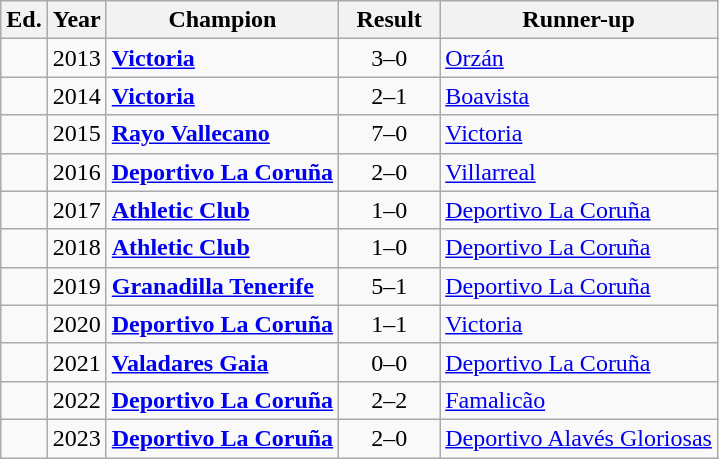<table class="wikitable sortable">
<tr>
<th width= px>Ed.</th>
<th width= px>Year</th>
<th>Champion</th>
<th width=60px>Result</th>
<th>Runner-up</th>
</tr>
<tr>
<td></td>
<td align=center>2013</td>
<td> <strong><a href='#'>Victoria</a></strong></td>
<td align=center>3–0</td>
<td> <a href='#'>Orzán</a></td>
</tr>
<tr>
<td></td>
<td align=center>2014</td>
<td> <strong><a href='#'>Victoria</a></strong></td>
<td align=center>2–1</td>
<td> <a href='#'>Boavista</a></td>
</tr>
<tr>
<td></td>
<td align=center>2015</td>
<td> <strong><a href='#'>Rayo Vallecano</a></strong></td>
<td align=center>7–0</td>
<td> <a href='#'>Victoria</a></td>
</tr>
<tr>
<td></td>
<td align=center>2016</td>
<td> <strong><a href='#'>Deportivo La Coruña</a></strong></td>
<td align=center>2–0</td>
<td> <a href='#'>Villarreal</a></td>
</tr>
<tr>
<td></td>
<td align=center>2017</td>
<td> <strong><a href='#'>Athletic Club</a></strong></td>
<td align=center>1–0</td>
<td> <a href='#'>Deportivo La Coruña</a></td>
</tr>
<tr>
<td></td>
<td align=center>2018</td>
<td> <strong><a href='#'>Athletic Club</a></strong></td>
<td align=center>1–0</td>
<td> <a href='#'>Deportivo La Coruña</a></td>
</tr>
<tr>
<td></td>
<td align=center>2019</td>
<td> <strong><a href='#'>Granadilla Tenerife</a></strong></td>
<td align=center>5–1</td>
<td> <a href='#'>Deportivo La Coruña</a></td>
</tr>
<tr>
<td></td>
<td align=center>2020</td>
<td> <strong><a href='#'>Deportivo La Coruña</a></strong></td>
<td align=center>1–1 </td>
<td> <a href='#'>Victoria</a></td>
</tr>
<tr>
<td></td>
<td align=center>2021</td>
<td> <strong><a href='#'>Valadares Gaia</a></strong></td>
<td align=center>0–0 </td>
<td> <a href='#'>Deportivo La Coruña</a></td>
</tr>
<tr>
<td></td>
<td align=center>2022</td>
<td> <strong><a href='#'>Deportivo La Coruña</a></strong></td>
<td align=center>2–2 </td>
<td> <a href='#'>Famalicão</a></td>
</tr>
<tr>
<td></td>
<td align=center>2023</td>
<td> <strong><a href='#'>Deportivo La Coruña</a></strong></td>
<td align=center>2–0</td>
<td> <a href='#'>Deportivo Alavés Gloriosas</a></td>
</tr>
</table>
